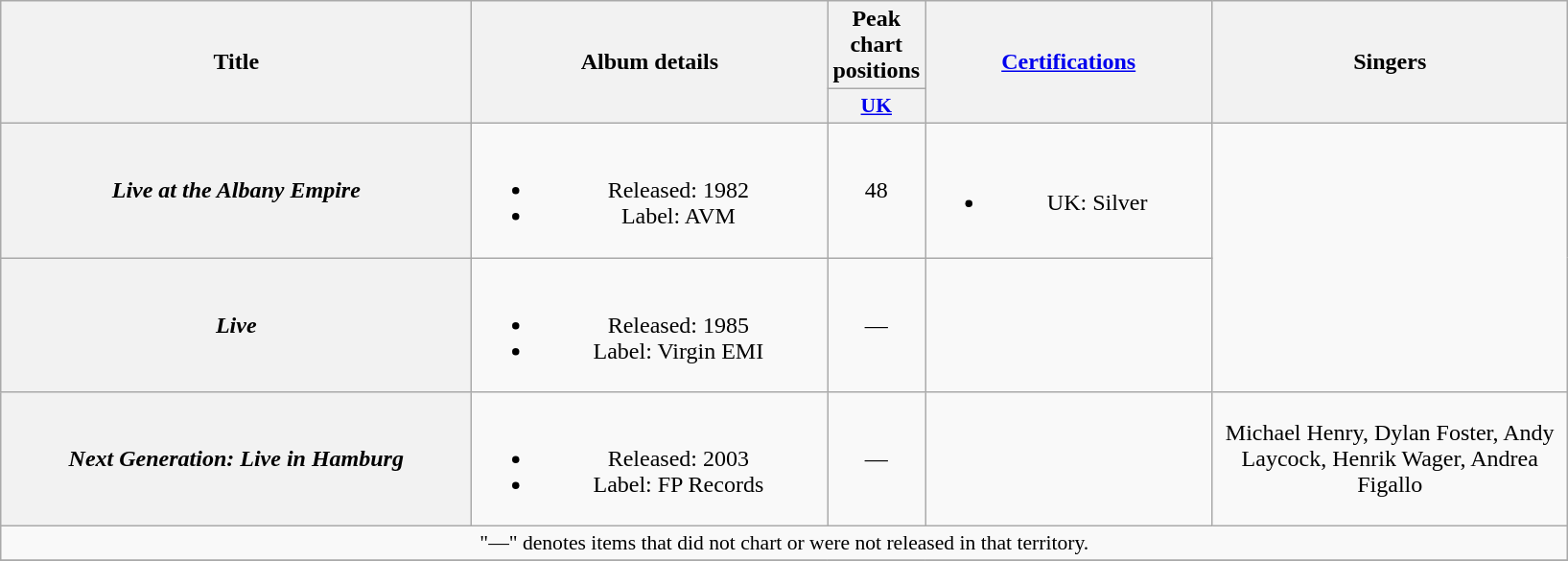<table class="wikitable plainrowheaders" style="text-align:center;">
<tr>
<th scope="col" rowspan="2" style="width:20em;">Title</th>
<th scope="col" rowspan="2" style="width:15em;">Album details</th>
<th scope="col" colspan="1">Peak chart positions</th>
<th rowspan="2" style="width:12em;"><a href='#'>Certifications</a></th>
<th scope="col" rowspan="2" style="width:15em;">Singers</th>
</tr>
<tr>
<th scope="col" style="width:3em;font-size:90%;"><a href='#'>UK</a><br></th>
</tr>
<tr>
<th scope="row"><em>Live at the Albany Empire</em></th>
<td><br><ul><li>Released: 1982</li><li>Label: AVM</li></ul></td>
<td>48</td>
<td><br><ul><li>UK: Silver</li></ul></td>
</tr>
<tr>
<th scope="row"><em>Live</em></th>
<td><br><ul><li>Released: 1985</li><li>Label: Virgin EMI</li></ul></td>
<td>—</td>
<td></td>
</tr>
<tr>
<th scope="row"><em>Next Generation: Live in Hamburg</em></th>
<td><br><ul><li>Released: 2003</li><li>Label: FP Records</li></ul></td>
<td>—</td>
<td></td>
<td>Michael Henry, Dylan Foster, Andy Laycock, Henrik Wager, Andrea Figallo</td>
</tr>
<tr>
<td align="center" colspan="15" style="font-size:90%">"—" denotes items that did not chart or were not released in that territory.</td>
</tr>
<tr>
</tr>
</table>
